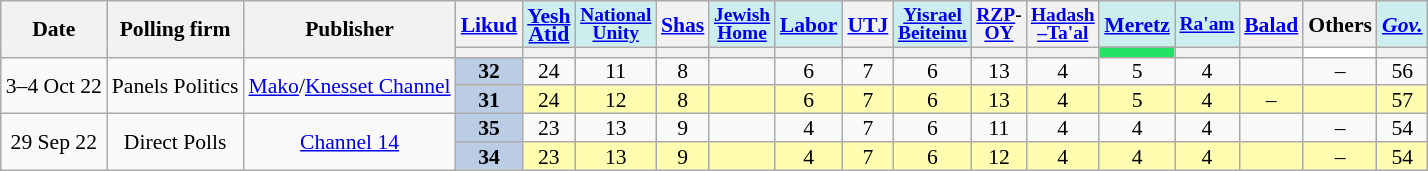<table class="wikitable sortable" style=text-align:center;font-size:90%;line-height:12px>
<tr>
<th rowspan=2>Date</th>
<th rowspan=2>Polling firm</th>
<th rowspan=2>Publisher</th>
<th><a href='#'>Likud</a></th>
<th style=background:#cee><a href='#'>Yesh<br>Atid</a></th>
<th style=background:#cee;font-size:90%><a href='#'>National<br>Unity</a></th>
<th><a href='#'>Shas</a></th>
<th style=background:#cee;font-size:90%><a href='#'>Jewish<br>Home</a></th>
<th style=background:#cee><a href='#'>Labor</a></th>
<th><a href='#'>UTJ</a></th>
<th style=background:#cee;font-size:90%><a href='#'>Yisrael<br>Beiteinu</a></th>
<th style=font-size:90%><a href='#'>RZP</a>-<br><a href='#'>OY</a></th>
<th style=font-size:90%><a href='#'>Hadash<br>–Ta'al</a></th>
<th style=background:#cee><a href='#'>Meretz</a></th>
<th style=background:#cee;font-size:90%><a href='#'>Ra'am</a></th>
<th><a href='#'>Balad</a></th>
<th>Others</th>
<th style=background:#cee><a href='#'><em>Gov.</em></a></th>
</tr>
<tr>
<th style=background:></th>
<th style=background:></th>
<th style=background:></th>
<th style=background:></th>
<th style=background:></th>
<th style=background:></th>
<th style=background:></th>
<th style=background:></th>
<th style=background:></th>
<th style=background:></th>
<th style=background:#23e164></th>
<th style=background:></th>
<th style=background:></th>
<th style=background:#FFFFFF></th>
<th style=background:></th>
</tr>
<tr>
<td rowspan=2 data-sort-value=2022-10-04>3–4 Oct 22</td>
<td rowspan=2>Panels Politics</td>
<td rowspan=2><a href='#'>Mako</a>/<a href='#'>Knesset Channel</a></td>
<td style=background:#BBCDE4><strong>32</strong>	</td>
<td>24					</td>
<td>11					</td>
<td>8					</td>
<td>	</td>
<td>6					</td>
<td>7					</td>
<td>6					</td>
<td>13					</td>
<td>4					</td>
<td>5					</td>
<td>4					</td>
<td>	</td>
<td>–					</td>
<td>56					</td>
</tr>
<tr style=background:#fffdb0>
<td style=background:#BBCDE4><strong>31</strong>	</td>
<td>24					</td>
<td>12					</td>
<td>8					</td>
<td>			</td>
<td>6					</td>
<td>7					</td>
<td>6					</td>
<td>13					</td>
<td>4					</td>
<td>5					</td>
<td>4					</td>
<td>–					</td>
<td></td>
<td>57					</td>
</tr>
<tr>
<td rowspan=2 data-sort-value=2022-09-29>29 Sep 22</td>
<td rowspan=2>Direct Polls</td>
<td rowspan=2><a href='#'>Channel 14</a></td>
<td style=background:#BBCDE4><strong>35</strong>	</td>
<td>23					</td>
<td>13					</td>
<td>9					</td>
<td>	</td>
<td>4					</td>
<td>7</td>
<td>6					</td>
<td>11					</td>
<td>4					</td>
<td>4					</td>
<td>4					</td>
<td>	</td>
<td>–					</td>
<td>54					</td>
</tr>
<tr style=background:#fffdb0>
<td style=background:#BBCDE4><strong>34</strong>	</td>
<td>23					</td>
<td>13					</td>
<td>9					</td>
<td>			</td>
<td>4					</td>
<td>7					</td>
<td>6					</td>
<td>12					</td>
<td>4					</td>
<td>4					</td>
<td>4					</td>
<td>	</td>
<td>–					</td>
<td>54					</td>
</tr>
</table>
